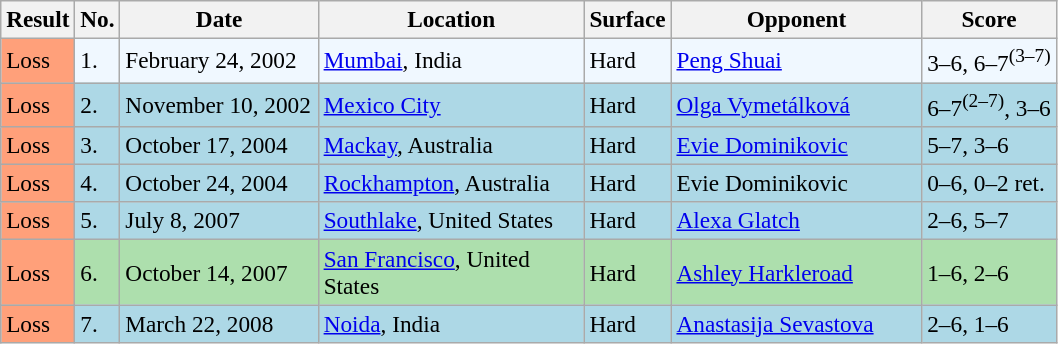<table class="sortable wikitable" style="font-size:97%;">
<tr>
<th width=40>Result</th>
<th>No.</th>
<th width=125>Date</th>
<th width=170>Location</th>
<th width=7>Surface</th>
<th width=160>Opponent</th>
<th class="unsortable">Score</th>
</tr>
<tr bgcolor="#f0f8ff">
<td bgcolor="FFA07A">Loss</td>
<td>1.</td>
<td>February 24, 2002</td>
<td><a href='#'>Mumbai</a>, India</td>
<td>Hard</td>
<td> <a href='#'>Peng Shuai</a></td>
<td>3–6, 6–7<sup>(3–7)</sup></td>
</tr>
<tr bgcolor=lightblue>
<td bgcolor="FFA07A">Loss</td>
<td>2.</td>
<td>November 10, 2002</td>
<td><a href='#'>Mexico City</a></td>
<td>Hard</td>
<td> <a href='#'>Olga Vymetálková</a></td>
<td>6–7<sup>(2–7)</sup>, 3–6</td>
</tr>
<tr bgcolor=lightblue>
<td bgcolor="FFA07A">Loss</td>
<td>3.</td>
<td>October 17, 2004</td>
<td><a href='#'>Mackay</a>, Australia</td>
<td>Hard</td>
<td> <a href='#'>Evie Dominikovic</a></td>
<td>5–7, 3–6</td>
</tr>
<tr bgcolor=lightblue>
<td bgcolor="FFA07A">Loss</td>
<td>4.</td>
<td>October 24, 2004</td>
<td><a href='#'>Rockhampton</a>, Australia</td>
<td>Hard</td>
<td> Evie Dominikovic</td>
<td>0–6, 0–2 ret.</td>
</tr>
<tr bgcolor=lightblue>
<td bgcolor="FFA07A">Loss</td>
<td>5.</td>
<td>July 8, 2007</td>
<td><a href='#'>Southlake</a>, United States</td>
<td>Hard</td>
<td> <a href='#'>Alexa Glatch</a></td>
<td>2–6, 5–7</td>
</tr>
<tr style="background:#addfad;">
<td bgcolor="FFA07A">Loss</td>
<td>6.</td>
<td>October 14, 2007</td>
<td><a href='#'>San Francisco</a>, United States</td>
<td>Hard</td>
<td> <a href='#'>Ashley Harkleroad</a></td>
<td>1–6, 2–6</td>
</tr>
<tr bgcolor=lightblue>
<td bgcolor="FFA07A">Loss</td>
<td>7.</td>
<td>March 22, 2008</td>
<td><a href='#'>Noida</a>, India</td>
<td>Hard</td>
<td> <a href='#'>Anastasija Sevastova</a></td>
<td>2–6, 1–6</td>
</tr>
</table>
